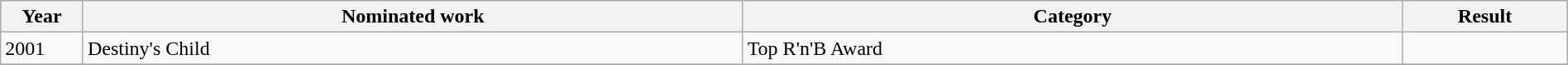<table class="wikitable" width="100%">
<tr>
<th width="5%">Year</th>
<th width="40%">Nominated work</th>
<th width="40%">Category</th>
<th width="10%">Result</th>
</tr>
<tr>
<td>2001</td>
<td>Destiny's Child</td>
<td>Top R'n'B Award</td>
<td></td>
</tr>
<tr>
</tr>
</table>
